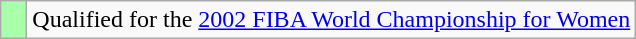<table class="wikitable">
<tr>
<td width=10px bgcolor="#aaffaa"></td>
<td>Qualified for the <a href='#'>2002 FIBA World Championship for Women</a></td>
</tr>
</table>
